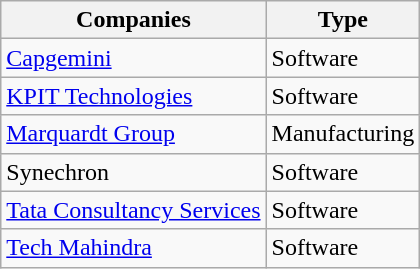<table class="wikitable sortable" border="1">
<tr>
<th>Companies</th>
<th>Type</th>
</tr>
<tr>
<td><a href='#'>Capgemini</a></td>
<td>Software</td>
</tr>
<tr>
<td><a href='#'>KPIT Technologies</a></td>
<td>Software</td>
</tr>
<tr>
<td><a href='#'>Marquardt Group</a></td>
<td>Manufacturing</td>
</tr>
<tr>
<td>Synechron</td>
<td>Software</td>
</tr>
<tr>
<td><a href='#'>Tata Consultancy Services</a></td>
<td>Software</td>
</tr>
<tr>
<td><a href='#'>Tech Mahindra</a></td>
<td>Software</td>
</tr>
</table>
